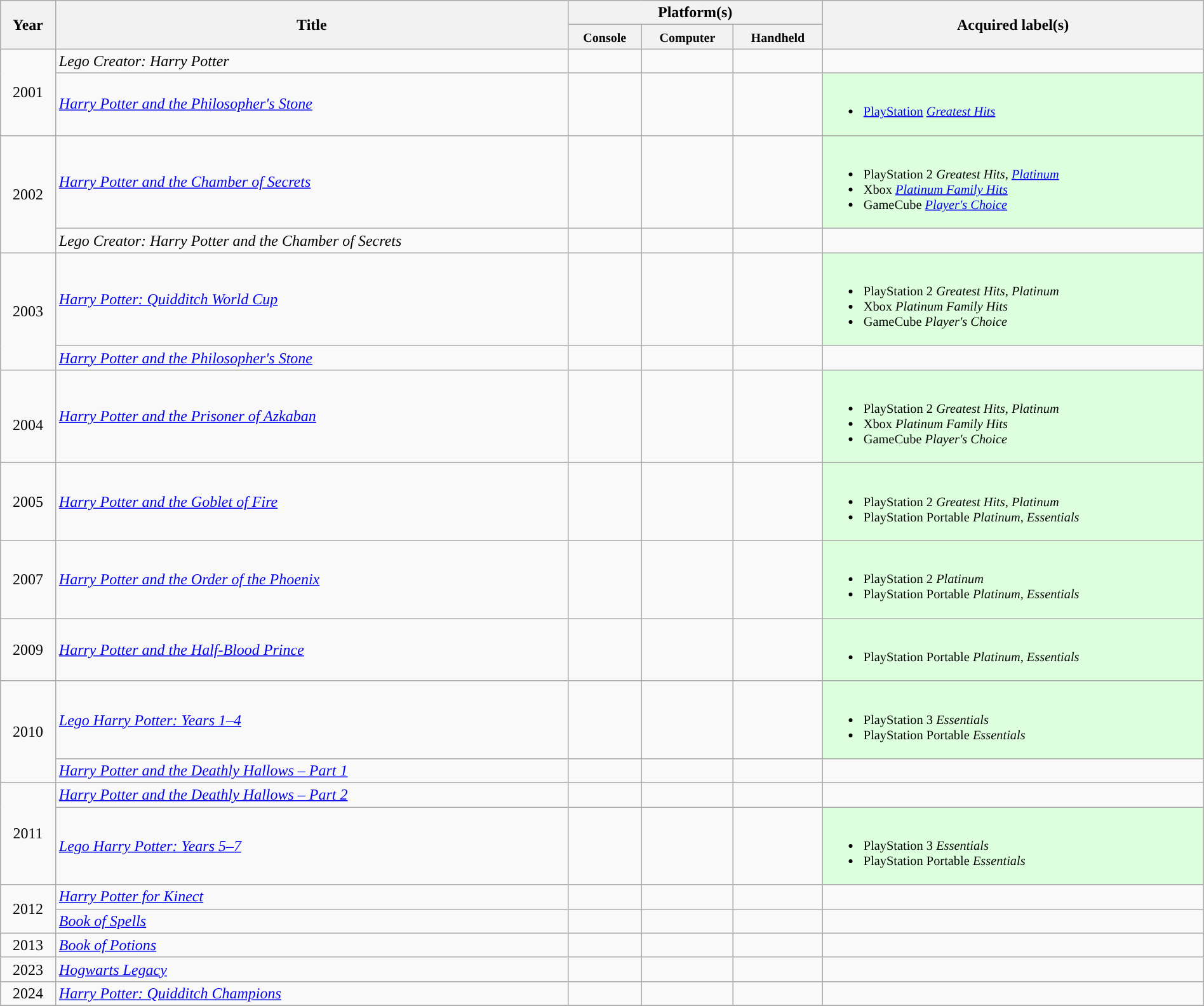<table class="wikitable" style="width:100%;">
<tr>
<th rowspan="2">Year</th>
<th rowspan="2">Title</th>
<th colspan="3">Platform(s)</th>
<th rowspan="2">Acquired label(s)</th>
</tr>
<tr style="text-align:center;">
<th><small>Console</small></th>
<th><small>Computer</small></th>
<th><small>Handheld</small></th>
</tr>
<tr>
<td rowspan="2" style="text-align:center;">2001</td>
<td><em>Lego Creator: Harry Potter</em></td>
<td></td>
<td></td>
<td></td>
<td></td>
</tr>
<tr>
<td><em><a href='#'>Harry Potter and the Philosopher's Stone</a></em></td>
<td></td>
<td></td>
<td></td>
<td style="background:#dfd; font-size:85%;"><br><ul><li><a href='#'>PlayStation</a> <em><a href='#'>Greatest Hits</a></em></li></ul></td>
</tr>
<tr>
<td rowspan="2" style="text-align:center;">2002</td>
<td><em><a href='#'>Harry Potter and the Chamber of Secrets</a></em></td>
<td></td>
<td></td>
<td></td>
<td style="background:#dfd; font-size:85%;"><br><ul><li>PlayStation 2 <em>Greatest Hits</em>, <em><a href='#'>Platinum</a></em></li><li>Xbox <em><a href='#'>Platinum Family Hits</a></em></li><li>GameCube <em><a href='#'>Player's Choice</a></em></li></ul></td>
</tr>
<tr>
<td><em>Lego Creator: Harry Potter and the Chamber of Secrets</em></td>
<td></td>
<td></td>
<td></td>
<td></td>
</tr>
<tr>
<td rowspan="2" style="text-align:center;">2003</td>
<td><em><a href='#'>Harry Potter: Quidditch World Cup</a></em></td>
<td></td>
<td></td>
<td></td>
<td style="background:#dfd; font-size:85%;"><br><ul><li>PlayStation 2 <em>Greatest Hits</em>, <em>Platinum</em></li><li>Xbox <em>Platinum Family Hits</em></li><li>GameCube <em>Player's Choice</em></li></ul></td>
</tr>
<tr>
<td><em><a href='#'>Harry Potter and the Philosopher's Stone</a></em></td>
<td></td>
<td></td>
<td></td>
<td></td>
</tr>
<tr>
<td style="text-align:center;"><br>2004</td>
<td><em><a href='#'>Harry Potter and the Prisoner of Azkaban</a></em></td>
<td></td>
<td></td>
<td></td>
<td style="background:#dfd; font-size:85%;"><br><ul><li>PlayStation 2 <em>Greatest Hits</em>, <em>Platinum</em></li><li>Xbox <em>Platinum Family Hits</em></li><li>GameCube <em>Player's Choice</em></li></ul></td>
</tr>
<tr>
<td style="text-align:center;">2005</td>
<td><em><a href='#'>Harry Potter and the Goblet of Fire</a></em></td>
<td></td>
<td></td>
<td></td>
<td style="background:#dfd; font-size:85%;"><br><ul><li>PlayStation 2 <em>Greatest Hits</em>, <em>Platinum</em></li><li>PlayStation Portable <em>Platinum</em>, <em>Essentials</em></li></ul></td>
</tr>
<tr>
<td style="text-align:center;">2007</td>
<td><em><a href='#'>Harry Potter and the Order of the Phoenix</a></em></td>
<td></td>
<td></td>
<td></td>
<td style="background:#dfd; font-size:85%;"><br><ul><li>PlayStation 2 <em>Platinum</em></li><li>PlayStation Portable <em>Platinum</em>, <em>Essentials</em></li></ul></td>
</tr>
<tr>
<td style="text-align:center;">2009</td>
<td><em><a href='#'>Harry Potter and the Half-Blood Prince</a></em></td>
<td></td>
<td></td>
<td></td>
<td style="background:#dfd; font-size:85%;"><br><ul><li>PlayStation Portable <em>Platinum</em>, <em>Essentials</em></li></ul></td>
</tr>
<tr>
<td rowspan="2" style="text-align:center;">2010</td>
<td><em><a href='#'>Lego Harry Potter: Years 1–4</a></em></td>
<td></td>
<td></td>
<td></td>
<td style="background:#dfd; font-size:85%;"><br><ul><li>PlayStation 3 <em>Essentials</em></li><li>PlayStation Portable <em>Essentials</em></li></ul></td>
</tr>
<tr>
<td><em><a href='#'>Harry Potter and the Deathly Hallows – Part 1</a></em></td>
<td></td>
<td></td>
<td></td>
<td></td>
</tr>
<tr>
<td rowspan="2" style="text-align:center;">2011</td>
<td><em><a href='#'>Harry Potter and the Deathly Hallows – Part 2</a></em></td>
<td></td>
<td></td>
<td></td>
<td></td>
</tr>
<tr>
<td><em><a href='#'>Lego Harry Potter: Years 5–7</a></em></td>
<td></td>
<td></td>
<td></td>
<td style="background:#dfd; font-size:85%;"><br><ul><li>PlayStation 3 <em>Essentials</em></li><li>PlayStation Portable <em>Essentials</em></li></ul></td>
</tr>
<tr>
<td rowspan="2" style="text-align:center;">2012</td>
<td><em><a href='#'>Harry Potter for Kinect</a></em></td>
<td></td>
<td></td>
<td></td>
<td></td>
</tr>
<tr>
<td><em><a href='#'>Book of Spells</a></em></td>
<td></td>
<td></td>
<td></td>
<td></td>
</tr>
<tr>
<td style="text-align:center;">2013</td>
<td><em><a href='#'>Book of Potions</a></em></td>
<td></td>
<td></td>
<td></td>
<td></td>
</tr>
<tr>
<td style="text-align:center;">2023</td>
<td><em><a href='#'>Hogwarts Legacy</a></em></td>
<td></td>
<td></td>
<td></td>
<td></td>
</tr>
<tr>
<td style="text-align:center;">2024</td>
<td><em><a href='#'>Harry Potter: Quidditch Champions</a></em></td>
<td></td>
<td></td>
<td></td>
<td></td>
</tr>
<tr>
</tr>
</table>
